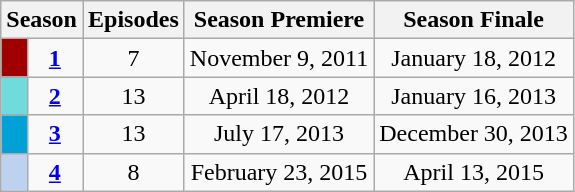<table class="wikitable">
<tr>
<th colspan="2">Season</th>
<th>Episodes</th>
<th>Season Premiere</th>
<th>Season Finale</th>
</tr>
<tr>
<td style="background:#A00000; height:5px;"></td>
<td style="text-align:center;"><strong><a href='#'>1</a></strong></td>
<td style="text-align:center;">7</td>
<td style="text-align:center;">November 9, 2011</td>
<td style="text-align:center;">January 18, 2012</td>
</tr>
<tr>
<td style="background:#70DBDB; height:5px;"></td>
<td style="text-align:center;"><strong><a href='#'>2</a></strong></td>
<td style="text-align:center;">13</td>
<td style="text-align:center;">April 18, 2012</td>
<td style="text-align:center;">January 16, 2013</td>
</tr>
<tr>
<td style="background:#00A1D7; height:5px;"></td>
<td style="text-align:center;"><strong><a href='#'>3</a></strong></td>
<td style="text-align:center;">13</td>
<td style="text-align:center;">July 17, 2013</td>
<td style="text-align:center;">December 30, 2013</td>
</tr>
<tr>
<td style="background:#BCD2EE; height:5px;"></td>
<td style="text-align:center;"><strong><a href='#'>4</a></strong></td>
<td style="text-align:center;">8</td>
<td style="text-align:center;">February 23, 2015</td>
<td style="text-align:center;">April 13, 2015</td>
</tr>
</table>
